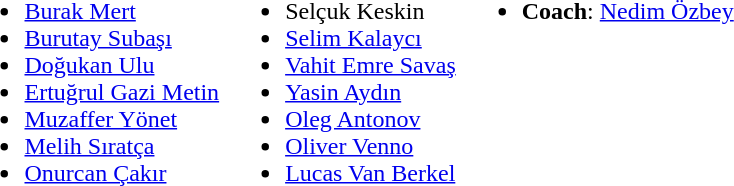<table>
<tr valign="top">
<td><br><ul><li> <a href='#'>Burak Mert</a></li><li> <a href='#'>Burutay Subaşı</a></li><li> <a href='#'>Doğukan Ulu</a></li><li> <a href='#'>Ertuğrul Gazi Metin</a></li><li> <a href='#'>Muzaffer Yönet</a></li><li> <a href='#'>Melih Sıratça</a></li><li> <a href='#'>Onurcan Çakır</a></li></ul></td>
<td><br><ul><li> Selçuk Keskin</li><li> <a href='#'>Selim Kalaycı</a></li><li> <a href='#'>Vahit Emre Savaş</a></li><li> <a href='#'>Yasin Aydın</a></li><li> <a href='#'>Oleg Antonov</a></li><li> <a href='#'>Oliver Venno</a></li><li> <a href='#'>Lucas Van Berkel</a></li></ul></td>
<td><br><ul><li><strong>Coach</strong>:  <a href='#'>Nedim Özbey</a></li></ul></td>
</tr>
</table>
